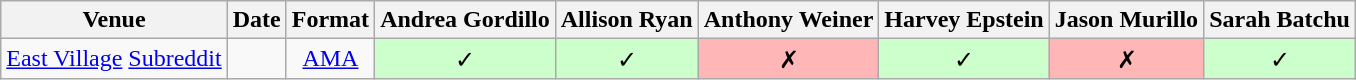<table class="wikitable sortable" style="text-align:center">
<tr>
<th>Venue</th>
<th>Date</th>
<th>Format</th>
<th>Andrea Gordillo</th>
<th>Allison Ryan</th>
<th>Anthony Weiner</th>
<th>Harvey Epstein</th>
<th>Jason Murillo</th>
<th>Sarah Batchu</th>
</tr>
<tr>
<td><a href='#'>East Village</a> <a href='#'>Subreddit</a></td>
<td></td>
<td><a href='#'>AMA</a></td>
<td style="background-color:#cfc;">✓</td>
<td style="background-color:#cfc;">✓</td>
<td style="background-color:#ffb6b6;">✗</td>
<td style="background-color:#cfc;">✓</td>
<td style="background-color:#ffb6b6;">✗</td>
<td style="background-color:#cfc;">✓</td>
</tr>
</table>
